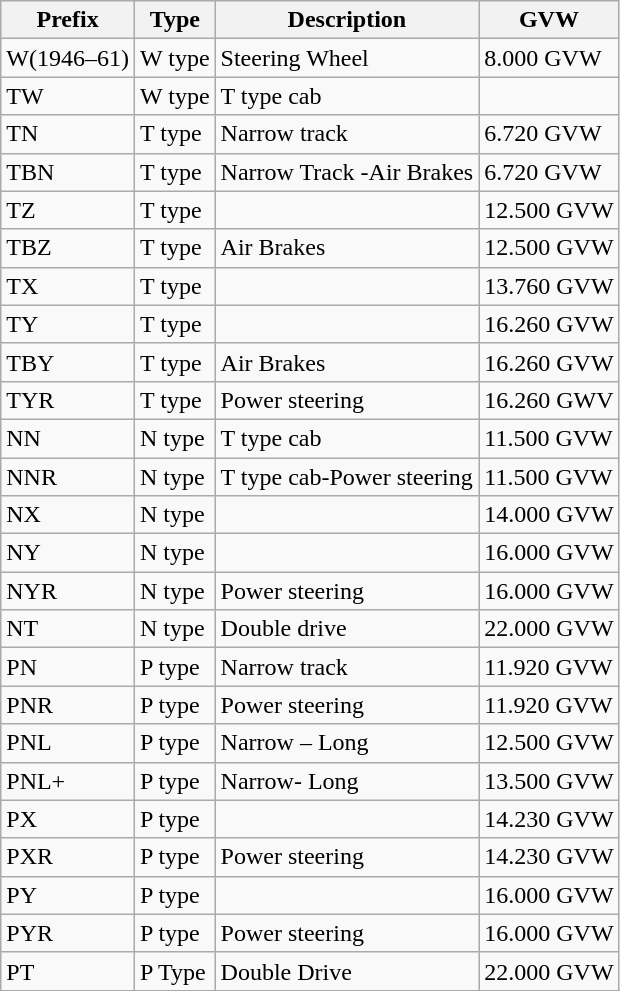<table class="wikitable">
<tr>
<th>Prefix</th>
<th>Type</th>
<th>Description</th>
<th>GVW</th>
</tr>
<tr>
<td>W(1946–61)</td>
<td>W type</td>
<td>Steering Wheel</td>
<td>8.000 GVW</td>
</tr>
<tr>
<td>TW</td>
<td>W type</td>
<td>T type cab</td>
<td></td>
</tr>
<tr>
<td>TN</td>
<td>T type</td>
<td>Narrow track</td>
<td>6.720 GVW</td>
</tr>
<tr>
<td>TBN</td>
<td>T type</td>
<td>Narrow Track -Air Brakes</td>
<td>6.720 GVW</td>
</tr>
<tr>
<td>TZ</td>
<td>T type</td>
<td></td>
<td>12.500 GVW</td>
</tr>
<tr>
<td>TBZ</td>
<td>T type</td>
<td>Air Brakes</td>
<td>12.500 GVW</td>
</tr>
<tr>
<td>TX</td>
<td>T type</td>
<td></td>
<td>13.760 GVW</td>
</tr>
<tr>
<td>TY</td>
<td>T type</td>
<td></td>
<td>16.260 GVW</td>
</tr>
<tr>
<td>TBY</td>
<td>T type</td>
<td>Air Brakes</td>
<td>16.260 GVW</td>
</tr>
<tr>
<td>TYR</td>
<td>T type</td>
<td>Power steering</td>
<td>16.260 GWV</td>
</tr>
<tr>
<td>NN</td>
<td>N type</td>
<td>T type cab</td>
<td>11.500 GVW</td>
</tr>
<tr>
<td>NNR</td>
<td>N type</td>
<td>T type cab-Power steering</td>
<td>11.500 GVW</td>
</tr>
<tr>
<td>NX</td>
<td>N type</td>
<td></td>
<td>14.000 GVW</td>
</tr>
<tr>
<td>NY</td>
<td>N type</td>
<td></td>
<td>16.000 GVW</td>
</tr>
<tr>
<td>NYR</td>
<td>N type</td>
<td>Power steering</td>
<td>16.000 GVW</td>
</tr>
<tr>
<td>NT</td>
<td>N type</td>
<td>Double drive</td>
<td>22.000 GVW</td>
</tr>
<tr>
<td>PN</td>
<td>P type</td>
<td>Narrow track</td>
<td>11.920 GVW</td>
</tr>
<tr>
<td>PNR</td>
<td>P type</td>
<td>Power steering</td>
<td>11.920 GVW</td>
</tr>
<tr>
<td>PNL</td>
<td>P type</td>
<td>Narrow – Long</td>
<td>12.500 GVW</td>
</tr>
<tr>
<td>PNL+</td>
<td>P type</td>
<td>Narrow- Long</td>
<td>13.500 GVW</td>
</tr>
<tr>
<td>PX</td>
<td>P type</td>
<td></td>
<td>14.230 GVW</td>
</tr>
<tr>
<td>PXR</td>
<td>P type</td>
<td>Power steering</td>
<td>14.230 GVW</td>
</tr>
<tr>
<td>PY</td>
<td>P type</td>
<td></td>
<td>16.000 GVW</td>
</tr>
<tr>
<td>PYR</td>
<td>P type</td>
<td>Power steering</td>
<td>16.000 GVW</td>
</tr>
<tr>
<td>PT</td>
<td>P Type</td>
<td>Double Drive</td>
<td>22.000 GVW</td>
</tr>
</table>
